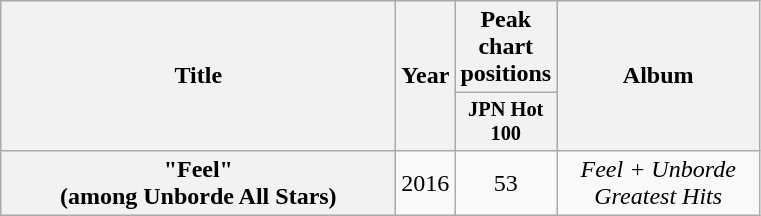<table class="wikitable plainrowheaders" style="text-align:center;">
<tr>
<th scope="col" rowspan="2" style="width:16em;">Title</th>
<th scope="col" rowspan="2" style="width:2em;">Year</th>
<th scope="col" colspan="1">Peak chart positions</th>
<th scope="col" rowspan="2" style="width:8em;">Album</th>
</tr>
<tr>
<th style="width:3em;font-size:85%">JPN Hot 100<br></th>
</tr>
<tr>
<th scope="row">"Feel"<br><span>(among Unborde All Stars)</span></th>
<td>2016</td>
<td>53</td>
<td><em>Feel + Unborde Greatest Hits</em></td>
</tr>
</table>
